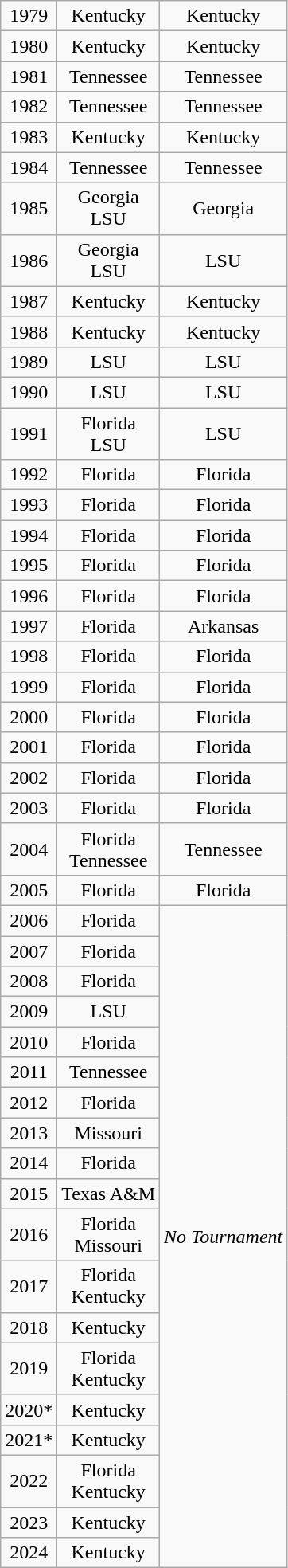<table class="wikitable" style="text-align: center;">
<tr>
<td>1979</td>
<td>Kentucky</td>
<td>Kentucky</td>
</tr>
<tr>
<td>1980</td>
<td>Kentucky</td>
<td>Kentucky</td>
</tr>
<tr>
<td>1981</td>
<td>Tennessee</td>
<td>Tennessee</td>
</tr>
<tr>
<td>1982</td>
<td>Tennessee</td>
<td>Tennessee</td>
</tr>
<tr>
<td>1983</td>
<td>Kentucky</td>
<td>Kentucky</td>
</tr>
<tr>
<td>1984</td>
<td>Tennessee</td>
<td>Tennessee</td>
</tr>
<tr>
<td>1985</td>
<td>Georgia<br>LSU</td>
<td>Georgia</td>
</tr>
<tr>
<td>1986</td>
<td>Georgia<br>LSU</td>
<td>LSU</td>
</tr>
<tr>
<td>1987</td>
<td>Kentucky</td>
<td>Kentucky</td>
</tr>
<tr>
<td>1988</td>
<td>Kentucky</td>
<td>Kentucky</td>
</tr>
<tr>
<td>1989</td>
<td>LSU</td>
<td>LSU</td>
</tr>
<tr>
<td>1990</td>
<td>LSU</td>
<td>LSU</td>
</tr>
<tr>
<td>1991</td>
<td>Florida<br>LSU</td>
<td>LSU</td>
</tr>
<tr>
<td>1992</td>
<td>Florida</td>
<td>Florida</td>
</tr>
<tr>
<td>1993</td>
<td>Florida</td>
<td>Florida</td>
</tr>
<tr>
<td>1994</td>
<td>Florida</td>
<td>Florida</td>
</tr>
<tr>
<td>1995</td>
<td>Florida</td>
<td>Florida</td>
</tr>
<tr>
<td>1996</td>
<td>Florida</td>
<td>Florida</td>
</tr>
<tr>
<td>1997</td>
<td>Florida</td>
<td>Arkansas</td>
</tr>
<tr>
<td>1998</td>
<td>Florida</td>
<td>Florida</td>
</tr>
<tr>
<td>1999</td>
<td>Florida</td>
<td>Florida</td>
</tr>
<tr>
<td>2000</td>
<td>Florida</td>
<td>Florida</td>
</tr>
<tr>
<td>2001</td>
<td>Florida</td>
<td>Florida</td>
</tr>
<tr>
<td>2002</td>
<td>Florida</td>
<td>Florida</td>
</tr>
<tr>
<td>2003</td>
<td>Florida</td>
<td>Florida</td>
</tr>
<tr>
<td>2004</td>
<td>Florida<br>Tennessee</td>
<td>Tennessee</td>
</tr>
<tr>
<td>2005</td>
<td>Florida</td>
<td>Florida</td>
</tr>
<tr>
<td>2006</td>
<td>Florida</td>
<td rowspan=19><em>No Tournament</em></td>
</tr>
<tr>
<td>2007</td>
<td>Florida</td>
</tr>
<tr>
<td>2008</td>
<td>Florida</td>
</tr>
<tr>
<td>2009</td>
<td>LSU</td>
</tr>
<tr>
<td>2010</td>
<td>Florida</td>
</tr>
<tr>
<td>2011</td>
<td>Tennessee</td>
</tr>
<tr>
<td>2012</td>
<td>Florida</td>
</tr>
<tr>
<td>2013</td>
<td>Missouri</td>
</tr>
<tr>
<td>2014</td>
<td>Florida</td>
</tr>
<tr>
<td>2015</td>
<td>Texas A&M</td>
</tr>
<tr>
<td>2016</td>
<td>Florida<br>Missouri</td>
</tr>
<tr>
<td>2017</td>
<td>Florida<br>Kentucky</td>
</tr>
<tr>
<td>2018</td>
<td>Kentucky</td>
</tr>
<tr>
<td>2019</td>
<td>Florida<br>Kentucky</td>
</tr>
<tr>
<td>2020*</td>
<td>Kentucky</td>
</tr>
<tr>
<td>2021*</td>
<td>Kentucky</td>
</tr>
<tr>
<td>2022</td>
<td>Florida<br>Kentucky</td>
</tr>
<tr>
<td>2023</td>
<td>Kentucky</td>
</tr>
<tr>
<td>2024</td>
<td>Kentucky</td>
</tr>
</table>
